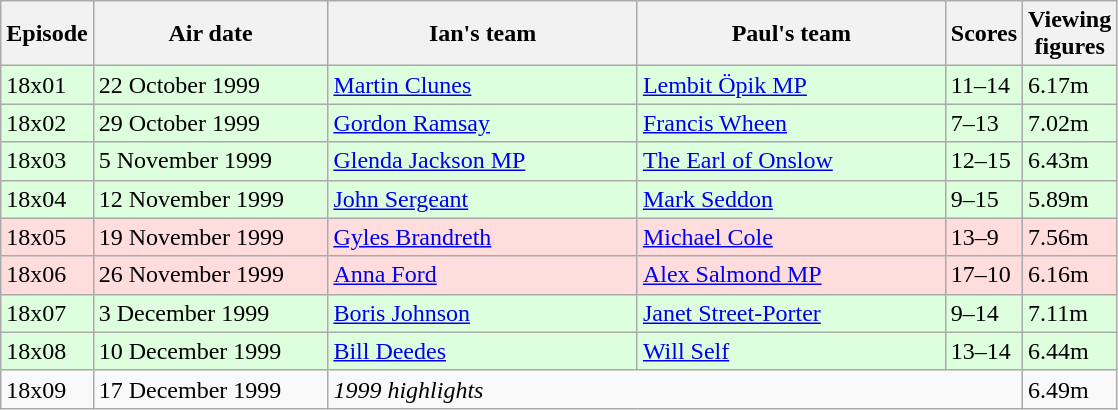<table class="wikitable" style="width:745px;">
<tr>
<th style="width:5%;">Episode</th>
<th style="width:23%;">Air date</th>
<th style="width:31%;">Ian's team</th>
<th style="width:31%;">Paul's team</th>
<th style="width:6%;">Scores</th>
<th style="width:120%;">Viewing figures</th>
</tr>
<tr style="background:#dfd;">
<td>18x01</td>
<td>22 October 1999</td>
<td><a href='#'>Martin Clunes</a></td>
<td><a href='#'>Lembit Öpik MP</a></td>
<td>11–14</td>
<td>6.17m</td>
</tr>
<tr style="background:#dfd;">
<td>18x02</td>
<td>29 October 1999</td>
<td><a href='#'>Gordon Ramsay</a></td>
<td><a href='#'>Francis Wheen</a></td>
<td>7–13</td>
<td>7.02m</td>
</tr>
<tr style="background:#dfd;">
<td>18x03</td>
<td>5 November 1999</td>
<td><a href='#'>Glenda Jackson MP</a></td>
<td><a href='#'>The Earl of Onslow</a></td>
<td>12–15</td>
<td>6.43m</td>
</tr>
<tr style="background:#dfd;">
<td>18x04</td>
<td>12 November 1999</td>
<td><a href='#'>John Sergeant</a></td>
<td><a href='#'>Mark Seddon</a></td>
<td>9–15</td>
<td>5.89m</td>
</tr>
<tr style="background:#fdd;">
<td>18x05</td>
<td>19 November 1999</td>
<td><a href='#'>Gyles Brandreth</a></td>
<td><a href='#'>Michael Cole</a></td>
<td>13–9</td>
<td>7.56m</td>
</tr>
<tr style="background:#fdd;">
<td>18x06</td>
<td>26 November 1999</td>
<td><a href='#'>Anna Ford</a></td>
<td><a href='#'>Alex Salmond MP</a></td>
<td>17–10</td>
<td>6.16m</td>
</tr>
<tr style="background:#dfd;">
<td>18x07</td>
<td>3 December 1999</td>
<td><a href='#'>Boris Johnson</a></td>
<td><a href='#'>Janet Street-Porter</a></td>
<td>9–14</td>
<td>7.11m</td>
</tr>
<tr style="background:#dfd;">
<td>18x08</td>
<td>10 December 1999</td>
<td><a href='#'>Bill Deedes</a></td>
<td><a href='#'>Will Self</a></td>
<td>13–14</td>
<td>6.44m</td>
</tr>
<tr>
<td>18x09</td>
<td>17 December 1999</td>
<td colspan="3"><em>1999 highlights</em></td>
<td>6.49m</td>
</tr>
</table>
